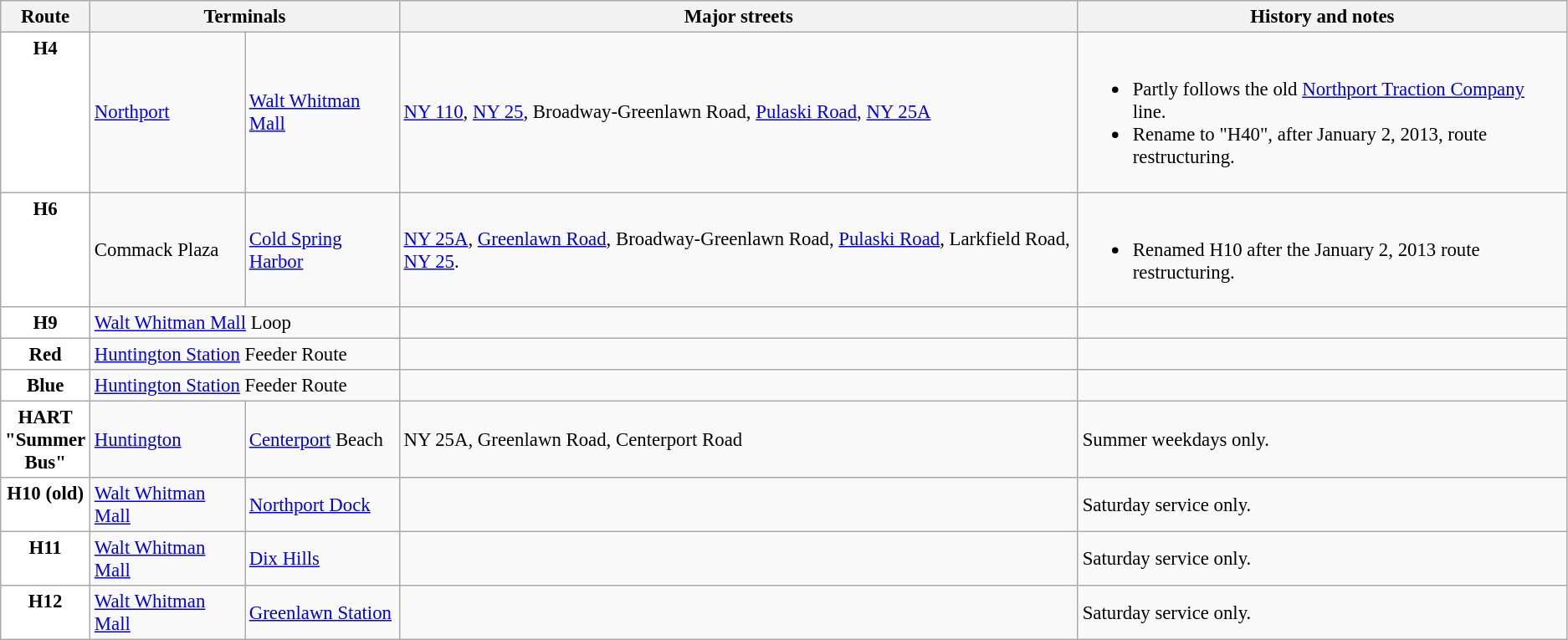<table class=wikitable style="font-size: 95%;">
<tr>
<th>Route</th>
<th colspan=2>Terminals</th>
<th>Major streets</th>
<th>History and notes</th>
</tr>
<tr>
<td style="background:white; color:black" align="center" valign=top><div><strong>H4</strong></div></td>
<td><a href='#'>Northport</a></td>
<td><a href='#'>Walt Whitman Mall</a></td>
<td><a href='#'>NY 110</a>, <a href='#'>NY 25</a>, Broadway-Greenlawn Road, <a href='#'>Pulaski Road</a>, <a href='#'>NY 25A</a></td>
<td><br><ul><li>Partly follows the old <a href='#'>Northport Traction Company</a> line.</li><li>Rename to "H40", after January 2, 2013, route restructuring.</li></ul></td>
</tr>
<tr>
<td style="background:white; color:black" align="center" valign=top><div><strong>H6</strong></div></td>
<td>Commack Plaza</td>
<td><a href='#'>Cold Spring Harbor</a></td>
<td><a href='#'>NY 25A</a>, <a href='#'>Greenlawn  Road</a>, Broadway-Greenlawn Road, <a href='#'>Pulaski Road</a>, Larkfield Road, <a href='#'>NY 25</a>.</td>
<td><br><ul><li>Renamed H10 after the January 2, 2013 route restructuring.</li></ul></td>
</tr>
<tr>
<td style="background:white; color:black" align="center" valign=top><div><strong>H9</strong></div></td>
<td colspan=2><a href='#'>Walt Whitman Mall</a> Loop</td>
<td></td>
<td></td>
</tr>
<tr>
<td style="background:white; color:black" align="center" valign=top><div><strong>Red</strong></div></td>
<td colspan=2><a href='#'>Huntington Station</a> Feeder Route</td>
<td></td>
<td></td>
</tr>
<tr>
<td style="background:white; color:black" align="center" valign=top><div><strong>Blue</strong></div></td>
<td colspan=2><a href='#'>Huntington Station</a> Feeder Route</td>
<td></td>
<td></td>
</tr>
<tr>
<td style="background:white; color:black" align="center" valign=top><div><strong>HART<br>"Summer<br>Bus"</strong></div></td>
<td><a href='#'>Huntington</a></td>
<td><a href='#'>Centerport</a> Beach</td>
<td>NY 25A, Greenlawn Road, Centerport Road</td>
<td>Summer weekdays only.</td>
</tr>
<tr>
<td style="background:white; color:black" align="center" valign=top><strong>H10 (old)</strong><br></td>
<td><a href='#'>Walt Whitman Mall</a></td>
<td><a href='#'>Northport Dock</a></td>
<td></td>
<td>Saturday service only.</td>
</tr>
<tr>
<td style="background:white; color:black" align="center" valign=top><strong>H11</strong><br></td>
<td><a href='#'>Walt Whitman Mall</a></td>
<td><a href='#'>Dix Hills</a></td>
<td></td>
<td>Saturday service only.</td>
</tr>
<tr>
<td style="background:white; color:black" align="center" valign=top><strong>H12</strong><br></td>
<td><a href='#'>Walt Whitman Mall</a></td>
<td><a href='#'>Greenlawn Station</a></td>
<td></td>
<td>Saturday service only.</td>
</tr>
</table>
